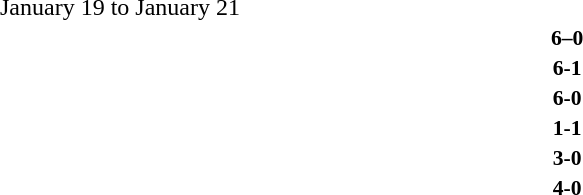<table style="width:100%;" cellspacing="1">
<tr>
<th width=25%></th>
<th width=2%></th>
<th width=6%></th>
<th width=2%></th>
<th width=25%></th>
</tr>
<tr>
<td>January 19 to January 21</td>
</tr>
<tr style=font-size:90%>
<td align=right><strong></strong></td>
<td></td>
<td align=center><strong>6–0</strong></td>
<td></td>
<td><strong></strong></td>
<td></td>
</tr>
<tr style=font-size:90%>
<td align=right><strong></strong></td>
<td></td>
<td align=center><strong>6-1</strong></td>
<td></td>
<td><strong></strong></td>
<td></td>
</tr>
<tr style=font-size:90%>
<td align=right><strong></strong></td>
<td></td>
<td align=center><strong>6-0</strong></td>
<td></td>
<td><strong></strong></td>
<td></td>
</tr>
<tr style=font-size:90%>
<td align=right><strong></strong></td>
<td></td>
<td align=center><strong>1-1</strong></td>
<td></td>
<td><strong></strong></td>
<td></td>
</tr>
<tr style=font-size:90%>
<td align=right><strong></strong></td>
<td></td>
<td align=center><strong>3-0</strong></td>
<td></td>
<td><strong></strong></td>
<td></td>
</tr>
<tr style=font-size:90%>
<td align=right><strong></strong></td>
<td></td>
<td align=center><strong>4-0</strong></td>
<td></td>
<td><strong></strong></td>
<td></td>
</tr>
</table>
